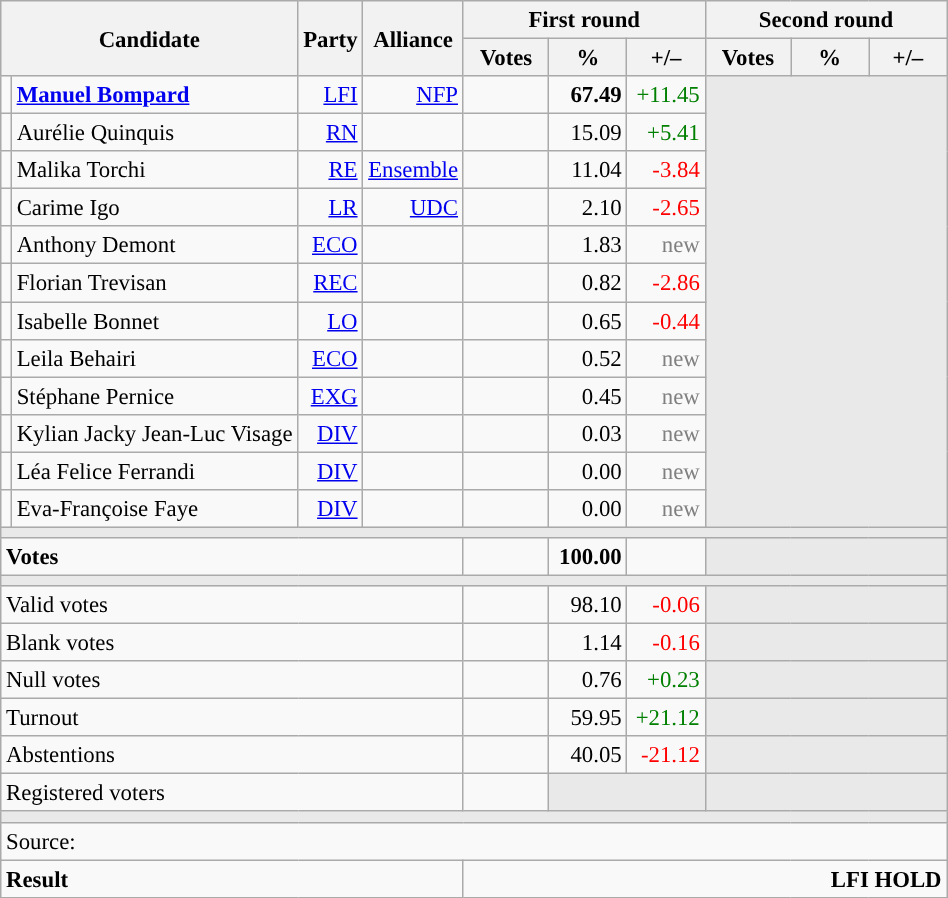<table class="wikitable" style="text-align:right;font-size:95%;">
<tr>
<th rowspan="2" colspan="2">Candidate</th>
<th colspan="1" rowspan="2">Party</th>
<th colspan="1" rowspan="2">Alliance</th>
<th colspan="3">First round</th>
<th colspan="3">Second round</th>
</tr>
<tr>
<th style="width:50px;">Votes</th>
<th style="width:45px;">%</th>
<th style="width:45px;">+/–</th>
<th style="width:50px;">Votes</th>
<th style="width:45px;">%</th>
<th style="width:45px;">+/–</th>
</tr>
<tr>
<td style="color:inherit;background:"></td>
<td style="text-align:left;"><strong><a href='#'>Manuel Bompard</a></strong></td>
<td><a href='#'>LFI</a></td>
<td><a href='#'>NFP</a></td>
<td><strong></strong></td>
<td><strong>67.49</strong></td>
<td style="color:green;">+11.45</td>
<td colspan="3" rowspan="12" style="background:#E9E9E9;"></td>
</tr>
<tr>
<td style="color:inherit;background:"></td>
<td style="text-align:left;">Aurélie Quinquis</td>
<td><a href='#'>RN</a></td>
<td></td>
<td></td>
<td>15.09</td>
<td style="color:green;">+5.41</td>
</tr>
<tr>
<td style="color:inherit;background:"></td>
<td style="text-align:left;">Malika Torchi</td>
<td><a href='#'>RE</a></td>
<td><a href='#'>Ensemble</a></td>
<td></td>
<td>11.04</td>
<td style="color:red;">-3.84</td>
</tr>
<tr>
<td style="color:inherit;background:"></td>
<td style="text-align:left;">Carime Igo</td>
<td><a href='#'>LR</a></td>
<td><a href='#'>UDC</a></td>
<td></td>
<td>2.10</td>
<td style="color:red;">-2.65</td>
</tr>
<tr>
<td style="color:inherit;background:"></td>
<td style="text-align:left;">Anthony Demont</td>
<td><a href='#'>ECO</a></td>
<td></td>
<td></td>
<td>1.83</td>
<td style="color:grey;">new</td>
</tr>
<tr>
<td style="color:inherit;background:"></td>
<td style="text-align:left;">Florian Trevisan</td>
<td><a href='#'>REC</a></td>
<td></td>
<td></td>
<td>0.82</td>
<td style="color:red;">-2.86</td>
</tr>
<tr>
<td style="color:inherit;background:"></td>
<td style="text-align:left;">Isabelle Bonnet</td>
<td><a href='#'>LO</a></td>
<td></td>
<td></td>
<td>0.65</td>
<td style="color:red;">-0.44</td>
</tr>
<tr>
<td style="color:inherit;background:"></td>
<td style="text-align:left;">Leila Behairi</td>
<td><a href='#'>ECO</a></td>
<td></td>
<td></td>
<td>0.52</td>
<td style="color:grey;">new</td>
</tr>
<tr>
<td style="color:inherit;background:"></td>
<td style="text-align:left;">Stéphane Pernice</td>
<td><a href='#'>EXG</a></td>
<td></td>
<td></td>
<td>0.45</td>
<td style="color:grey;">new</td>
</tr>
<tr>
<td style="color:inherit;background:"></td>
<td style="text-align:left;">Kylian Jacky Jean-Luc Visage</td>
<td><a href='#'>DIV</a></td>
<td></td>
<td></td>
<td>0.03</td>
<td style="color:grey;">new</td>
</tr>
<tr>
<td style="color:inherit;background:"></td>
<td style="text-align:left;">Léa Felice Ferrandi</td>
<td><a href='#'>DIV</a></td>
<td></td>
<td></td>
<td>0.00</td>
<td style="color:grey;">new</td>
</tr>
<tr>
<td style="color:inherit;background:"></td>
<td style="text-align:left;">Eva-Françoise Faye</td>
<td><a href='#'>DIV</a></td>
<td></td>
<td></td>
<td>0.00</td>
<td style="color:grey;">new</td>
</tr>
<tr>
<td colspan="10" style="background:#E9E9E9;"></td>
</tr>
<tr style="font-weight:bold;">
<td colspan="4" style="text-align:left;">Votes</td>
<td></td>
<td>100.00</td>
<td></td>
<td colspan="3" rowspan="1" style="background:#E9E9E9;"></td>
</tr>
<tr>
<td colspan="10" style="background:#E9E9E9;"></td>
</tr>
<tr>
<td colspan="4" style="text-align:left;">Valid votes</td>
<td></td>
<td>98.10</td>
<td style="color:red;">-0.06</td>
<td colspan="3" rowspan="1" style="background:#E9E9E9;"></td>
</tr>
<tr>
<td colspan="4" style="text-align:left;">Blank votes</td>
<td></td>
<td>1.14</td>
<td style="color:red;">-0.16</td>
<td colspan="3" rowspan="1" style="background:#E9E9E9;"></td>
</tr>
<tr>
<td colspan="4" style="text-align:left;">Null votes</td>
<td></td>
<td>0.76</td>
<td style="color:green;">+0.23</td>
<td colspan="3" rowspan="1" style="background:#E9E9E9;"></td>
</tr>
<tr>
<td colspan="4" style="text-align:left;">Turnout</td>
<td></td>
<td>59.95</td>
<td style="color:green;">+21.12</td>
<td colspan="3" rowspan="1" style="background:#E9E9E9;"></td>
</tr>
<tr>
<td colspan="4" style="text-align:left;">Abstentions</td>
<td></td>
<td>40.05</td>
<td style="color:red;">-21.12</td>
<td colspan="3" rowspan="1" style="background:#E9E9E9;"></td>
</tr>
<tr>
<td colspan="4" style="text-align:left;">Registered voters</td>
<td></td>
<td colspan="2" style="background:#E9E9E9;"></td>
<td colspan="3" rowspan="1" style="background:#E9E9E9;"></td>
</tr>
<tr>
<td colspan="10" style="background:#E9E9E9;"></td>
</tr>
<tr>
<td colspan="10" style="text-align:left;">Source: </td>
</tr>
<tr style="font-weight:bold">
<td colspan="4" style="text-align:left;">Result</td>
<td colspan="6" style="background-color:">LFI HOLD</td>
</tr>
</table>
